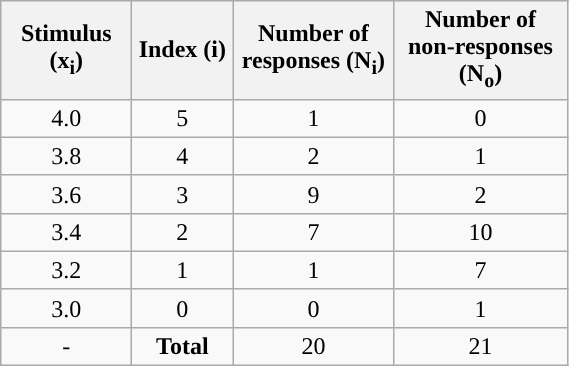<table class="wikitable">
<tr>
<th style="width: 80px">Stimulus (x<sub>i</sub>)</th>
<th style="width: 60px">Index (i)</th>
<th style="width: 100px">Number of responses (N<sub>i</sub>)</th>
<th style="width: 108px">Number of non-responses (N<sub>o</sub>)</th>
</tr>
<tr>
<td style=" text-align:center">4.0</td>
<td style=" text-align:center">5</td>
<td style=" text-align:center">1</td>
<td style=" text-align:center">0</td>
</tr>
<tr>
<td style=" text-align:center">3.8</td>
<td style=" text-align:center">4</td>
<td style=" text-align:center">2</td>
<td style=" text-align:center">1</td>
</tr>
<tr>
<td style=" text-align:center">3.6</td>
<td style=" text-align:center">3</td>
<td style=" text-align:center">9</td>
<td style=" text-align:center">2</td>
</tr>
<tr>
<td style=" text-align:center">3.4</td>
<td style=" text-align:center">2</td>
<td style=" text-align:center">7</td>
<td style=" text-align:center">10</td>
</tr>
<tr>
<td style=" text-align:center">3.2</td>
<td style=" text-align:center">1</td>
<td style=" text-align:center">1</td>
<td style=" text-align:center">7</td>
</tr>
<tr>
<td style=" text-align:center">3.0</td>
<td style=" text-align:center">0</td>
<td style=" text-align:center">0</td>
<td style=" text-align:center">1</td>
</tr>
<tr>
<td style=" text-align:center">-</td>
<td style=" text-align:center"><strong>Total</strong></td>
<td style=" text-align:center">20</td>
<td style=" text-align:center">21</td>
</tr>
</table>
